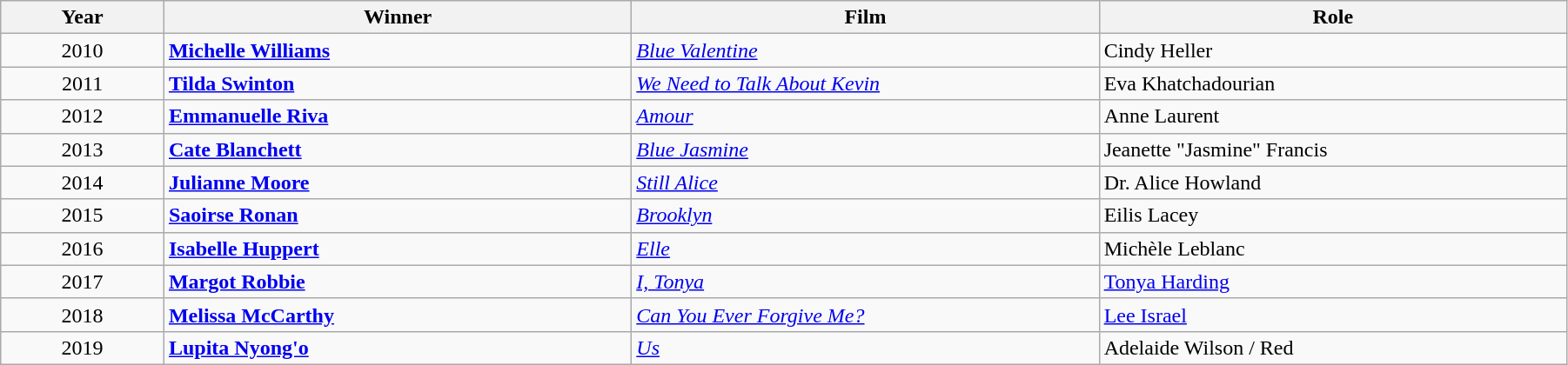<table class="wikitable" width="95%" cellpadding="5">
<tr>
<th width="100"><strong>Year</strong></th>
<th width="300"><strong>Winner</strong></th>
<th width="300"><strong>Film</strong></th>
<th width="300"><strong>Role</strong></th>
</tr>
<tr>
<td style="text-align:center;">2010</td>
<td><strong><a href='#'>Michelle Williams</a></strong></td>
<td><em><a href='#'>Blue Valentine</a></em></td>
<td>Cindy Heller</td>
</tr>
<tr>
<td style="text-align:center;">2011</td>
<td><strong><a href='#'>Tilda Swinton</a></strong></td>
<td><em><a href='#'>We Need to Talk About Kevin</a></em></td>
<td>Eva Khatchadourian</td>
</tr>
<tr>
<td style="text-align:Center;">2012</td>
<td><strong><a href='#'>Emmanuelle Riva</a></strong></td>
<td><em><a href='#'>Amour</a></em></td>
<td>Anne Laurent</td>
</tr>
<tr>
<td style="text-align:Center;">2013</td>
<td><strong><a href='#'>Cate Blanchett</a></strong></td>
<td><em><a href='#'>Blue Jasmine</a></em></td>
<td>Jeanette "Jasmine" Francis</td>
</tr>
<tr>
<td style="text-align:Center;">2014</td>
<td><strong><a href='#'>Julianne Moore</a></strong></td>
<td><em><a href='#'>Still Alice</a></em></td>
<td>Dr. Alice Howland</td>
</tr>
<tr>
<td style="text-align:Center;">2015</td>
<td><strong><a href='#'>Saoirse Ronan</a></strong></td>
<td><em><a href='#'>Brooklyn</a></em></td>
<td>Eilis Lacey</td>
</tr>
<tr>
<td style="text-align:Center;">2016</td>
<td><strong><a href='#'>Isabelle Huppert</a></strong></td>
<td><em><a href='#'>Elle</a></em></td>
<td>Michèle Leblanc</td>
</tr>
<tr>
<td style="text-align:Center;">2017</td>
<td><strong><a href='#'>Margot Robbie</a></strong></td>
<td><em><a href='#'>I, Tonya</a></em></td>
<td><a href='#'>Tonya Harding</a></td>
</tr>
<tr>
<td style="text-align:Center;">2018</td>
<td><strong><a href='#'>Melissa McCarthy</a></strong></td>
<td><em><a href='#'>Can You Ever Forgive Me?</a></em></td>
<td><a href='#'>Lee Israel</a></td>
</tr>
<tr>
<td style="text-align:Center;">2019</td>
<td><strong><a href='#'>Lupita Nyong'o</a></strong></td>
<td><em><a href='#'>Us</a></em></td>
<td>Adelaide Wilson / Red</td>
</tr>
</table>
